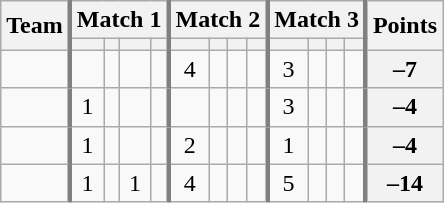<table class="wikitable sortable" style="text-align:center;">
<tr>
<th rowspan=2>Team</th>
<th colspan=4 style="border-left:3px solid gray">Match 1</th>
<th colspan=4 style="border-left:3px solid gray">Match 2</th>
<th colspan=4 style="border-left:3px solid gray">Match 3</th>
<th rowspan=2 style="border-left:3px solid gray">Points</th>
</tr>
<tr>
<th style="border-left:3px solid gray"></th>
<th></th>
<th></th>
<th></th>
<th style="border-left:3px solid gray"></th>
<th></th>
<th></th>
<th></th>
<th style="border-left:3px solid gray"></th>
<th></th>
<th></th>
<th></th>
</tr>
<tr>
<td align=left></td>
<td style="border-left:3px solid gray"></td>
<td></td>
<td></td>
<td></td>
<td style="border-left:3px solid gray">4</td>
<td></td>
<td></td>
<td></td>
<td style="border-left:3px solid gray">3</td>
<td></td>
<td></td>
<td></td>
<th style="border-left:3px solid gray">–7</th>
</tr>
<tr>
<td align=left></td>
<td style="border-left:3px solid gray">1</td>
<td></td>
<td></td>
<td></td>
<td style="border-left:3px solid gray"></td>
<td></td>
<td></td>
<td></td>
<td style="border-left:3px solid gray">3</td>
<td></td>
<td></td>
<td></td>
<th style="border-left:3px solid gray">–4</th>
</tr>
<tr>
<td align=left></td>
<td style="border-left:3px solid gray">1</td>
<td></td>
<td></td>
<td></td>
<td style="border-left:3px solid gray">2</td>
<td></td>
<td></td>
<td></td>
<td style="border-left:3px solid gray">1</td>
<td></td>
<td></td>
<td></td>
<th style="border-left:3px solid gray">–4</th>
</tr>
<tr>
<td align=left></td>
<td style="border-left:3px solid gray">1</td>
<td></td>
<td>1</td>
<td></td>
<td style="border-left:3px solid gray">4</td>
<td></td>
<td></td>
<td></td>
<td style="border-left:3px solid gray">5</td>
<td></td>
<td></td>
<td></td>
<th style="border-left:3px solid gray">–14</th>
</tr>
</table>
